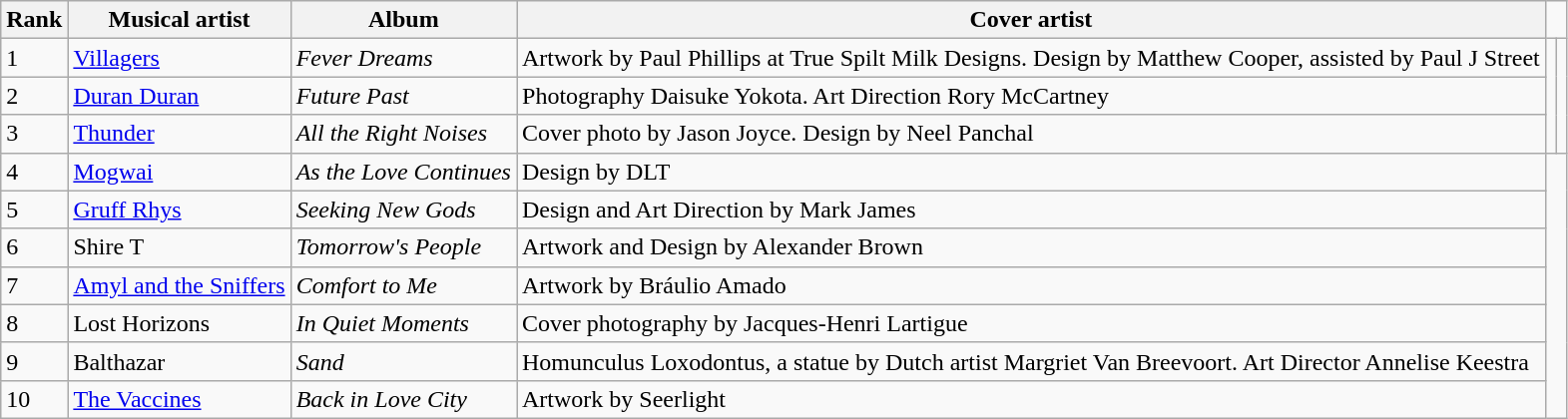<table class="wikitable">
<tr>
<th>Rank</th>
<th>Musical artist</th>
<th>Album</th>
<th>Cover artist</th>
</tr>
<tr>
<td>1</td>
<td><a href='#'>Villagers</a></td>
<td><em>Fever Dreams</em></td>
<td>Artwork by Paul Phillips at True Spilt Milk Designs. Design by Matthew Cooper, assisted by Paul J Street</td>
<td align="center" rowspan="3"></td>
<td align="center" rowspan="3"></td>
</tr>
<tr>
<td>2</td>
<td><a href='#'>Duran Duran</a></td>
<td><em>Future Past</em></td>
<td>Photography Daisuke Yokota. Art Direction Rory McCartney</td>
</tr>
<tr>
<td>3</td>
<td><a href='#'>Thunder</a></td>
<td><em>All the Right Noises</em></td>
<td>Cover photo by Jason Joyce. Design by Neel Panchal</td>
</tr>
<tr>
<td>4</td>
<td><a href='#'>Mogwai</a></td>
<td><em>As the Love Continues</em></td>
<td>Design by DLT</td>
</tr>
<tr>
<td>5</td>
<td><a href='#'>Gruff Rhys</a></td>
<td><em>Seeking New Gods</em></td>
<td>Design and Art Direction by Mark James</td>
</tr>
<tr>
<td>6</td>
<td>Shire T</td>
<td><em>Tomorrow's People</em></td>
<td>Artwork and Design by Alexander Brown</td>
</tr>
<tr>
<td>7</td>
<td><a href='#'>Amyl and the Sniffers</a></td>
<td><em>Comfort to Me</em></td>
<td>Artwork by Bráulio Amado</td>
</tr>
<tr>
<td>8</td>
<td>Lost Horizons</td>
<td><em>In Quiet Moments</em></td>
<td>Cover photography by Jacques-Henri Lartigue</td>
</tr>
<tr>
<td>9</td>
<td>Balthazar</td>
<td><em>Sand</em></td>
<td>Homunculus Loxodontus, a statue by Dutch artist Margriet Van Breevoort. Art Director Annelise Keestra</td>
</tr>
<tr>
<td>10</td>
<td><a href='#'>The Vaccines</a></td>
<td><em>Back in Love City</em></td>
<td>Artwork by Seerlight</td>
</tr>
</table>
